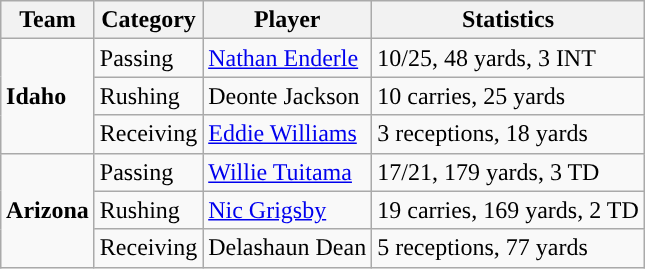<table class="wikitable" style="float: right;">
<tr>
<th>Team</th>
<th>Category</th>
<th>Player</th>
<th>Statistics</th>
</tr>
<tr>
<td rowspan=3><strong>Idaho</strong></td>
<td>Passing</td>
<td><a href='#'>Nathan Enderle</a></td>
<td>10/25, 48 yards, 3 INT</td>
</tr>
<tr>
<td>Rushing</td>
<td>Deonte Jackson</td>
<td>10 carries, 25 yards</td>
</tr>
<tr>
<td>Receiving</td>
<td><a href='#'>Eddie Williams</a></td>
<td>3 receptions, 18 yards</td>
</tr>
<tr>
<td rowspan=3><strong>Arizona</strong></td>
<td>Passing</td>
<td><a href='#'>Willie Tuitama</a></td>
<td>17/21, 179 yards, 3 TD</td>
</tr>
<tr>
<td>Rushing</td>
<td><a href='#'>Nic Grigsby</a></td>
<td>19 carries, 169 yards, 2 TD</td>
</tr>
<tr>
<td>Receiving</td>
<td>Delashaun Dean</td>
<td>5 receptions, 77 yards</td>
</tr>
</table>
